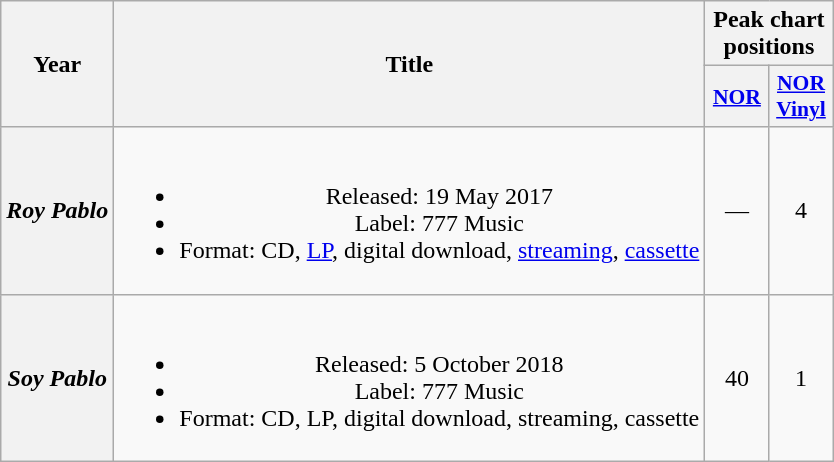<table class="wikitable plainrowheaders" style="text-align:center;">
<tr>
<th scope="col" rowspan="2">Year</th>
<th scope="col" rowspan="2">Title</th>
<th scope="col" colspan="2">Peak chart positions</th>
</tr>
<tr>
<th scope="col" style="width:2.5em;font-size:90%;"><a href='#'>NOR</a><br></th>
<th scope="col" style="width:2.5em;font-size:90%;"><a href='#'>NOR<br>Vinyl</a><br></th>
</tr>
<tr>
<th scope="row"><em>Roy Pablo</em></th>
<td><br><ul><li>Released: 19 May 2017</li><li>Label: 777 Music</li><li>Format: CD, <a href='#'>LP</a>, digital download, <a href='#'>streaming</a>, <a href='#'>cassette</a></li></ul></td>
<td>—</td>
<td>4</td>
</tr>
<tr>
<th scope="row"><em>Soy Pablo</em></th>
<td><br><ul><li>Released: 5 October 2018</li><li>Label: 777 Music</li><li>Format: CD, LP, digital download, streaming, cassette</li></ul></td>
<td>40</td>
<td>1</td>
</tr>
</table>
